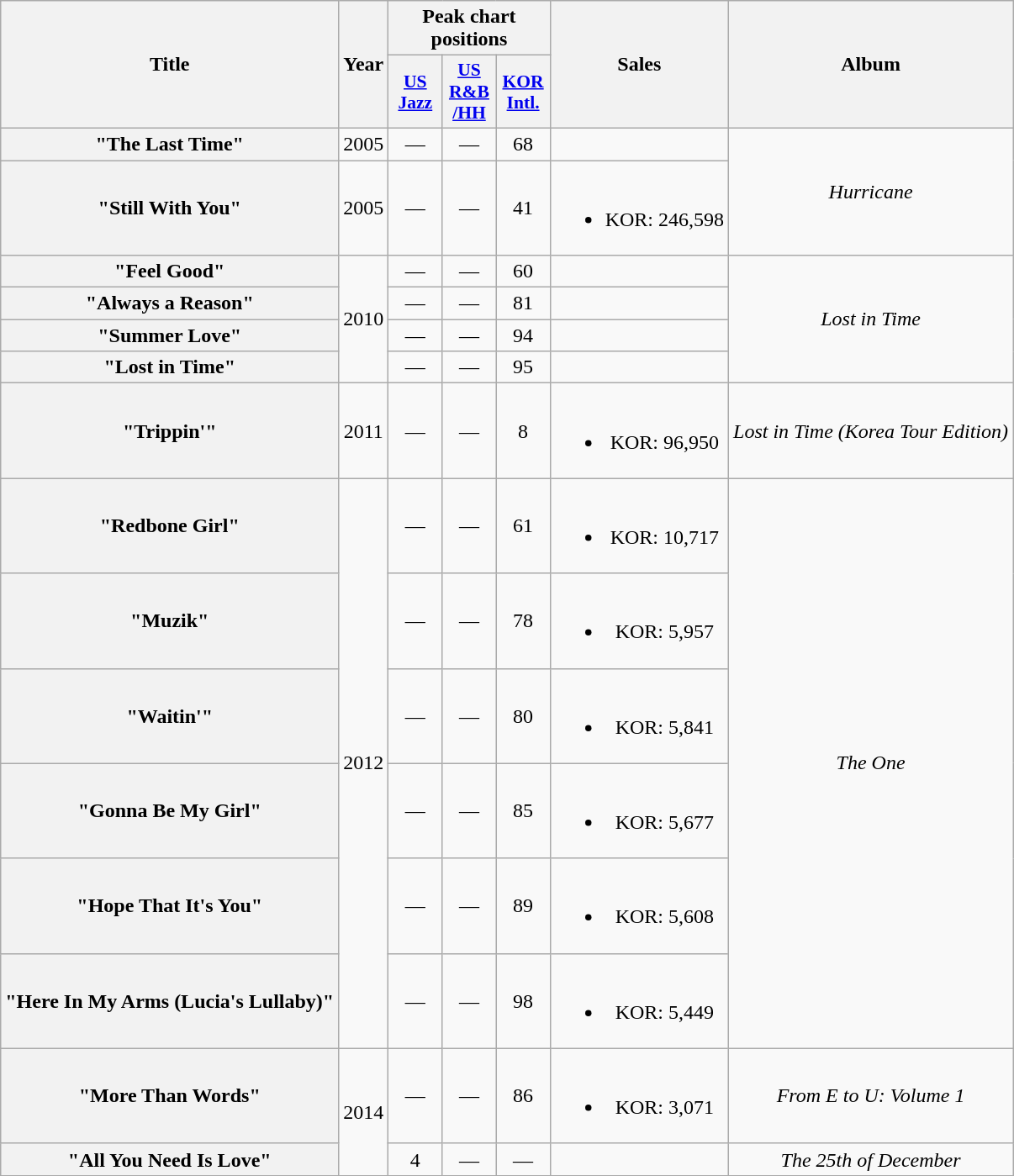<table class="wikitable plainrowheaders" style="text-align:center;">
<tr>
<th scope="col" rowspan="2">Title</th>
<th scope="col" rowspan="2">Year</th>
<th colspan="3">Peak chart positions</th>
<th rowspan="2">Sales</th>
<th scope="col" rowspan="2">Album</th>
</tr>
<tr>
<th scope="col" style="width:2.5em;font-size:90%;"><a href='#'>US Jazz</a><br></th>
<th scope="col" style="width:2.5em;font-size:90%;"><a href='#'>US<br>R&B<br>/HH</a><br></th>
<th scope="col" style="width:2.5em;font-size:90%;"><a href='#'>KOR<br>Intl.</a><br></th>
</tr>
<tr>
<th scope="row">"The Last Time"</th>
<td>2005</td>
<td>—</td>
<td>—</td>
<td>68</td>
<td></td>
<td rowspan="2"><em>Hurricane</em></td>
</tr>
<tr>
<th scope="row">"Still With You"</th>
<td>2005</td>
<td>—</td>
<td>—</td>
<td>41</td>
<td><br><ul><li>KOR: 246,598</li></ul></td>
</tr>
<tr>
<th scope="row">"Feel Good"<br></th>
<td rowspan="4">2010</td>
<td>—</td>
<td>—</td>
<td>60</td>
<td></td>
<td rowspan="4"><em>Lost in Time</em></td>
</tr>
<tr>
<th scope="row">"Always a Reason"</th>
<td>—</td>
<td>—</td>
<td>81</td>
<td></td>
</tr>
<tr>
<th scope="row">"Summer Love"<br></th>
<td>—</td>
<td>—</td>
<td>94</td>
<td></td>
</tr>
<tr>
<th scope="row">"Lost in Time"</th>
<td>—</td>
<td>—</td>
<td>95</td>
<td></td>
</tr>
<tr>
<th scope="row">"Trippin'"</th>
<td>2011</td>
<td>—</td>
<td>—</td>
<td>8</td>
<td><br><ul><li>KOR: 96,950</li></ul></td>
<td><em>Lost in Time (Korea Tour Edition)</em></td>
</tr>
<tr>
<th scope="row">"Redbone Girl"</th>
<td rowspan="6">2012</td>
<td>—</td>
<td>—</td>
<td>61</td>
<td><br><ul><li>KOR: 10,717</li></ul></td>
<td rowspan="6"><em>The One</em></td>
</tr>
<tr>
<th scope="row">"Muzik"</th>
<td>—</td>
<td>—</td>
<td>78</td>
<td><br><ul><li>KOR: 5,957</li></ul></td>
</tr>
<tr>
<th scope="row">"Waitin'"</th>
<td>—</td>
<td>—</td>
<td>80</td>
<td><br><ul><li>KOR: 5,841</li></ul></td>
</tr>
<tr>
<th scope="row">"Gonna Be My Girl"</th>
<td>—</td>
<td>—</td>
<td>85</td>
<td><br><ul><li>KOR: 5,677</li></ul></td>
</tr>
<tr>
<th scope="row">"Hope That It's You"</th>
<td>—</td>
<td>—</td>
<td>89</td>
<td><br><ul><li>KOR: 5,608</li></ul></td>
</tr>
<tr>
<th scope="row">"Here In My Arms (Lucia's Lullaby)"</th>
<td>—</td>
<td>—</td>
<td>98</td>
<td><br><ul><li>KOR: 5,449</li></ul></td>
</tr>
<tr>
<th scope="row">"More Than Words"</th>
<td rowspan="2">2014</td>
<td>—</td>
<td>—</td>
<td>86</td>
<td><br><ul><li>KOR: 3,071</li></ul></td>
<td><em>	From E to U: Volume 1</em></td>
</tr>
<tr>
<th scope="row">"All You Need Is Love"<br></th>
<td>4</td>
<td>—</td>
<td>—</td>
<td></td>
<td><em>The 25th of December</em></td>
</tr>
<tr>
</tr>
</table>
